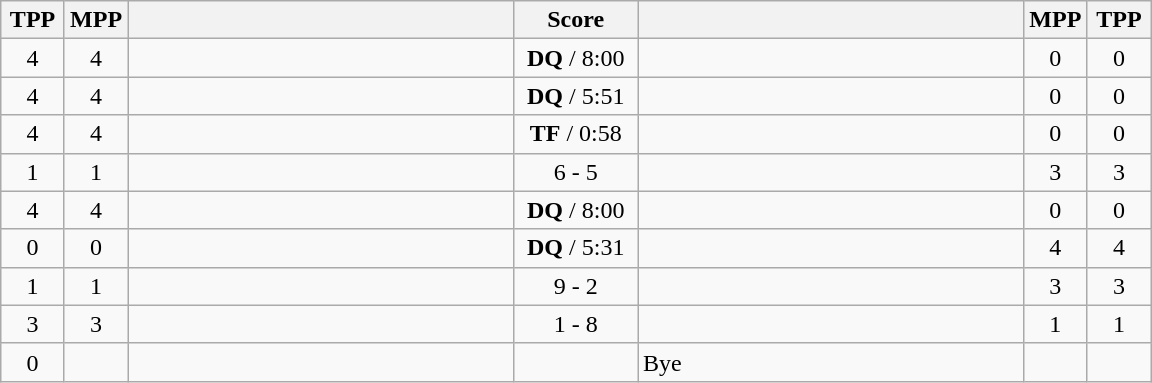<table class="wikitable" style="text-align: center;" |>
<tr>
<th width="35">TPP</th>
<th width="35">MPP</th>
<th width="250"></th>
<th width="75">Score</th>
<th width="250"></th>
<th width="35">MPP</th>
<th width="35">TPP</th>
</tr>
<tr>
<td>4</td>
<td>4</td>
<td style="text-align:left;"></td>
<td><strong>DQ</strong> / 8:00</td>
<td style="text-align:left;"><strong></strong></td>
<td>0</td>
<td>0</td>
</tr>
<tr>
<td>4</td>
<td>4</td>
<td style="text-align:left;"></td>
<td><strong>DQ</strong> / 5:51</td>
<td style="text-align:left;"><strong></strong></td>
<td>0</td>
<td>0</td>
</tr>
<tr>
<td>4</td>
<td>4</td>
<td style="text-align:left;"></td>
<td><strong>TF</strong> / 0:58</td>
<td style="text-align:left;"><strong></strong></td>
<td>0</td>
<td>0</td>
</tr>
<tr>
<td>1</td>
<td>1</td>
<td style="text-align:left;"><strong></strong></td>
<td>6 - 5</td>
<td style="text-align:left;"></td>
<td>3</td>
<td>3</td>
</tr>
<tr>
<td>4</td>
<td>4</td>
<td style="text-align:left;"></td>
<td><strong>DQ</strong> / 8:00</td>
<td style="text-align:left;"><strong></strong></td>
<td>0</td>
<td>0</td>
</tr>
<tr>
<td>0</td>
<td>0</td>
<td style="text-align:left;"><strong></strong></td>
<td><strong>DQ</strong> / 5:31</td>
<td style="text-align:left;"></td>
<td>4</td>
<td>4</td>
</tr>
<tr>
<td>1</td>
<td>1</td>
<td style="text-align:left;"><strong></strong></td>
<td>9 - 2</td>
<td style="text-align:left;"></td>
<td>3</td>
<td>3</td>
</tr>
<tr>
<td>3</td>
<td>3</td>
<td style="text-align:left;"></td>
<td>1 - 8</td>
<td style="text-align:left;"><strong></strong></td>
<td>1</td>
<td>1</td>
</tr>
<tr>
<td>0</td>
<td></td>
<td style="text-align:left;"><strong></strong></td>
<td></td>
<td style="text-align:left;">Bye</td>
<td></td>
<td></td>
</tr>
</table>
